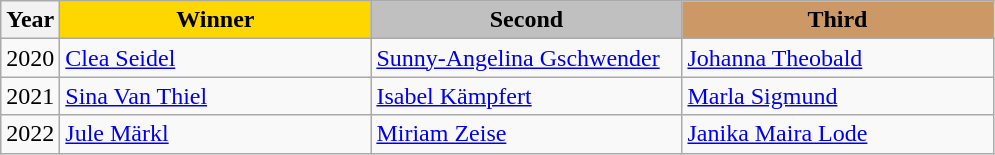<table class="wikitable sortable">
<tr>
<th>Year</th>
<th scope=col colspan=1 style="width:200px; background: gold;">Winner</th>
<th scope=col colspan=1 style="width:200px; background: silver;">Second</th>
<th scope=col colspan=1 style="width:200px; background: #cc9966;">Third</th>
</tr>
<tr>
<td>2020</td>
<td><a href='#'>Clea Seidel</a></td>
<td><a href='#'>Sunny-Angelina Gschwender</a></td>
<td><a href='#'>Johanna Theobald</a></td>
</tr>
<tr>
<td>2021</td>
<td><a href='#'>Sina Van Thiel</a></td>
<td><a href='#'>Isabel Kämpfert</a></td>
<td><a href='#'>Marla Sigmund</a></td>
</tr>
<tr>
<td>2022</td>
<td><a href='#'>Jule Märkl</a></td>
<td><a href='#'>Miriam Zeise</a></td>
<td><a href='#'>Janika Maira Lode</a></td>
</tr>
</table>
